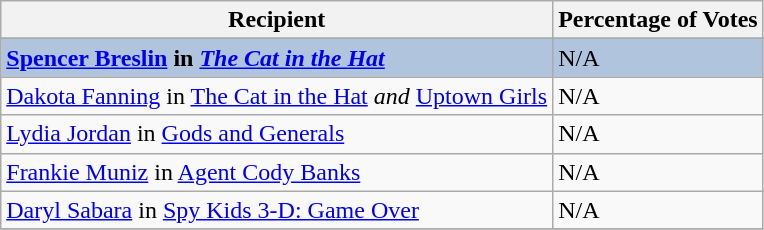<table class="wikitable sortable plainrowheaders" align="centre">
<tr>
<th>Recipient</th>
<th>Percentage of Votes</th>
</tr>
<tr>
</tr>
<tr style="background:#B0C4DE;">
<td><strong><a href='#'>Spencer Breslin</a> in <em><a href='#'>The Cat in the Hat</a><strong><em></td>
<td></strong>N/A<strong></td>
</tr>
<tr>
<td><a href='#'>Dakota Fanning</a> in </em><a href='#'>The Cat in the Hat</a><em> and </em><a href='#'>Uptown Girls</a><em></td>
<td>N/A</td>
</tr>
<tr>
<td><a href='#'>Lydia Jordan</a> in </em><a href='#'>Gods and Generals</a><em></td>
<td>N/A</td>
</tr>
<tr>
<td><a href='#'>Frankie Muniz</a> in </em><a href='#'>Agent Cody Banks</a><em></td>
<td>N/A</td>
</tr>
<tr>
<td><a href='#'>Daryl Sabara</a> in </em><a href='#'>Spy Kids 3-D: Game Over</a><em></td>
<td>N/A</td>
</tr>
<tr>
</tr>
</table>
